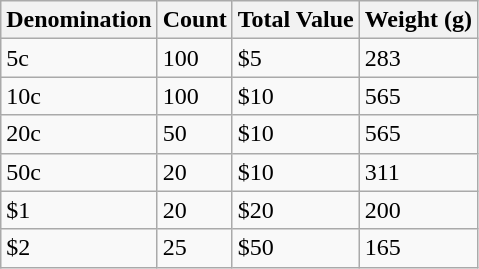<table class="wikitable">
<tr>
<th>Denomination</th>
<th>Count</th>
<th>Total Value</th>
<th>Weight (g)</th>
</tr>
<tr>
<td>5c</td>
<td>100</td>
<td>$5</td>
<td>283</td>
</tr>
<tr>
<td>10c</td>
<td>100</td>
<td>$10</td>
<td>565</td>
</tr>
<tr>
<td>20c</td>
<td>50</td>
<td>$10</td>
<td>565</td>
</tr>
<tr>
<td>50c</td>
<td>20</td>
<td>$10</td>
<td>311</td>
</tr>
<tr>
<td>$1</td>
<td>20</td>
<td>$20</td>
<td>200</td>
</tr>
<tr>
<td>$2</td>
<td>25</td>
<td>$50</td>
<td>165</td>
</tr>
</table>
